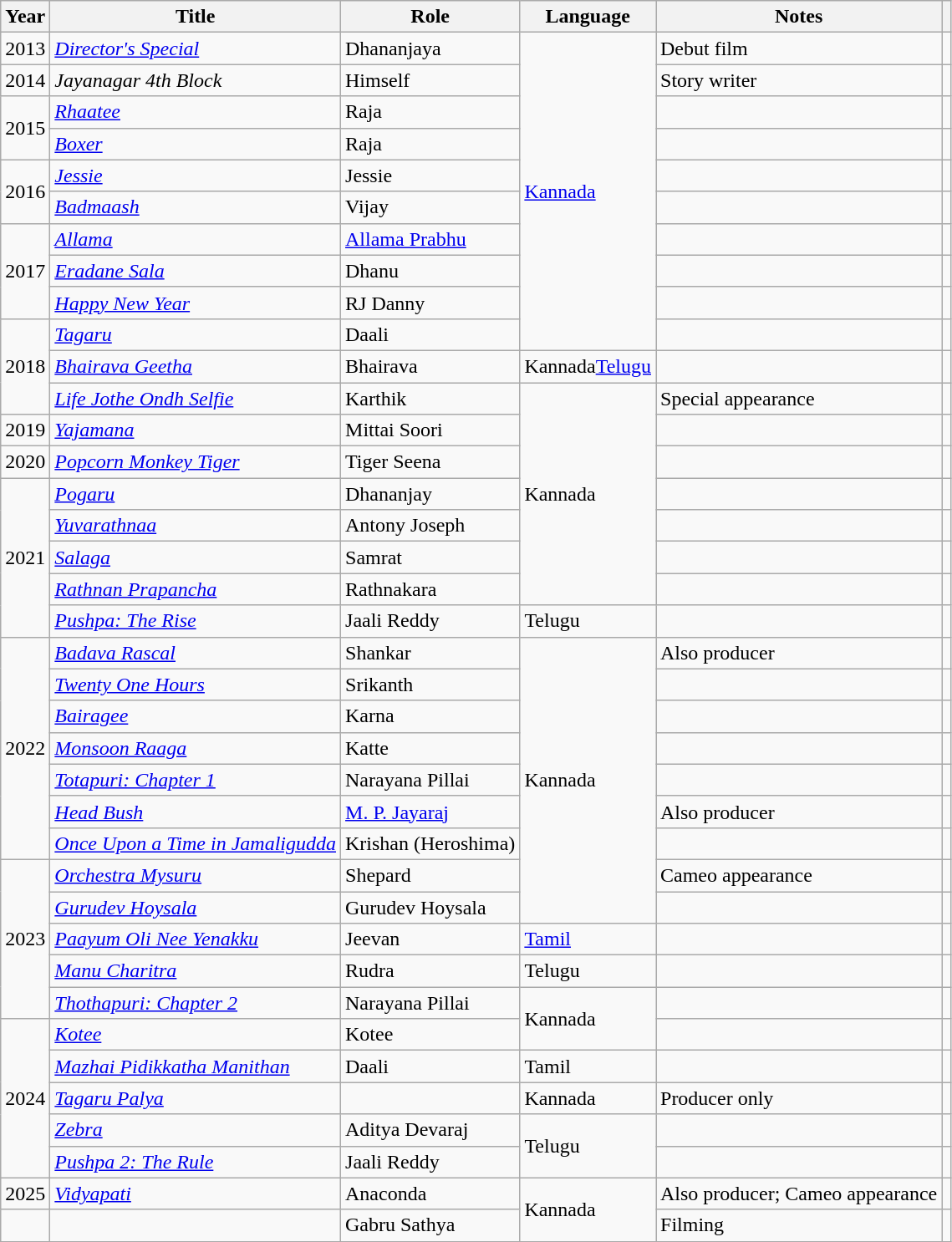<table class="wikitable sortable">
<tr>
<th>Year</th>
<th>Title</th>
<th>Role</th>
<th>Language</th>
<th class="unsortable">Notes</th>
<th class="unsortable"></th>
</tr>
<tr>
<td>2013</td>
<td><em><a href='#'>Director's Special</a></em></td>
<td>Dhananjaya</td>
<td rowspan="10"><a href='#'>Kannada</a></td>
<td>Debut film</td>
<td></td>
</tr>
<tr>
<td>2014</td>
<td><em>Jayanagar 4th Block</em></td>
<td>Himself</td>
<td>Story writer</td>
<td></td>
</tr>
<tr>
<td rowspan="2">2015</td>
<td><em><a href='#'>Rhaatee</a></em></td>
<td>Raja</td>
<td></td>
<td></td>
</tr>
<tr>
<td><em><a href='#'>Boxer</a></em></td>
<td>Raja</td>
<td></td>
<td></td>
</tr>
<tr>
<td rowspan="2">2016</td>
<td><em><a href='#'>Jessie</a></em></td>
<td>Jessie</td>
<td></td>
<td></td>
</tr>
<tr>
<td><em><a href='#'>Badmaash</a></em></td>
<td>Vijay</td>
<td></td>
<td></td>
</tr>
<tr>
<td rowspan="3">2017</td>
<td><em><a href='#'>Allama</a></em></td>
<td><a href='#'>Allama Prabhu</a></td>
<td></td>
<td></td>
</tr>
<tr>
<td><em><a href='#'>Eradane Sala</a></em></td>
<td>Dhanu</td>
<td></td>
<td><br></td>
</tr>
<tr>
<td><em><a href='#'>Happy New Year</a></em></td>
<td>RJ Danny</td>
<td></td>
<td></td>
</tr>
<tr>
<td rowspan="3">2018</td>
<td><em><a href='#'>Tagaru</a></em></td>
<td>Daali</td>
<td></td>
<td></td>
</tr>
<tr>
<td><em><a href='#'>Bhairava Geetha</a></em></td>
<td>Bhairava</td>
<td>Kannada<a href='#'>Telugu</a></td>
<td></td>
<td></td>
</tr>
<tr>
<td><em><a href='#'>Life Jothe Ondh Selfie</a></em></td>
<td>Karthik</td>
<td rowspan="7">Kannada</td>
<td>Special appearance</td>
<td></td>
</tr>
<tr>
<td>2019</td>
<td><a href='#'><em>Yajamana</em></a></td>
<td>Mittai Soori</td>
<td></td>
<td></td>
</tr>
<tr>
<td>2020</td>
<td><em><a href='#'>Popcorn Monkey Tiger</a></em></td>
<td>Tiger Seena</td>
<td></td>
<td></td>
</tr>
<tr>
<td rowspan="5">2021</td>
<td><em><a href='#'>Pogaru</a></em></td>
<td>Dhananjay</td>
<td></td>
<td></td>
</tr>
<tr>
<td><em><a href='#'>Yuvarathnaa</a></em></td>
<td>Antony Joseph</td>
<td></td>
<td></td>
</tr>
<tr>
<td><a href='#'><em>Salaga</em></a></td>
<td>Samrat</td>
<td></td>
<td></td>
</tr>
<tr>
<td><em><a href='#'>Rathnan Prapancha</a></em></td>
<td>Rathnakara</td>
<td></td>
<td></td>
</tr>
<tr>
<td><em><a href='#'>Pushpa: The Rise</a></em></td>
<td>Jaali Reddy</td>
<td>Telugu</td>
<td></td>
<td></td>
</tr>
<tr>
<td rowspan="7">2022</td>
<td><em><a href='#'>Badava Rascal</a></em></td>
<td>Shankar</td>
<td rowspan="9">Kannada</td>
<td>Also producer</td>
<td></td>
</tr>
<tr>
<td><em><a href='#'>Twenty One Hours</a></em></td>
<td>Srikanth</td>
<td></td>
<td></td>
</tr>
<tr>
<td><em><a href='#'>Bairagee</a></em></td>
<td>Karna</td>
<td></td>
<td></td>
</tr>
<tr>
<td><em><a href='#'>Monsoon Raaga</a></em></td>
<td>Katte</td>
<td></td>
<td></td>
</tr>
<tr>
<td><em><a href='#'>Totapuri: Chapter 1</a></em></td>
<td>Narayana Pillai</td>
<td></td>
<td></td>
</tr>
<tr>
<td><em><a href='#'>Head Bush</a></em></td>
<td><a href='#'>M. P. Jayaraj</a></td>
<td>Also producer</td>
<td></td>
</tr>
<tr>
<td><em><a href='#'>Once Upon a Time in Jamaligudda</a></em></td>
<td>Krishan (Heroshima)</td>
<td></td>
<td></td>
</tr>
<tr>
<td rowspan="5">2023</td>
<td><em><a href='#'>Orchestra Mysuru</a></em></td>
<td>Shepard</td>
<td>Cameo appearance</td>
<td></td>
</tr>
<tr>
<td><em><a href='#'>Gurudev Hoysala</a></em></td>
<td>Gurudev Hoysala</td>
<td></td>
<td></td>
</tr>
<tr>
<td><em><a href='#'>Paayum Oli Nee Yenakku</a></em></td>
<td>Jeevan</td>
<td><a href='#'>Tamil</a></td>
<td></td>
<td></td>
</tr>
<tr>
<td><em><a href='#'>Manu Charitra</a></em></td>
<td>Rudra</td>
<td>Telugu</td>
<td></td>
<td></td>
</tr>
<tr>
<td><em><a href='#'>Thothapuri: Chapter 2</a></em></td>
<td>Narayana Pillai</td>
<td rowspan="2">Kannada</td>
<td></td>
<td></td>
</tr>
<tr>
<td rowspan="5">2024</td>
<td><em><a href='#'>Kotee</a></em></td>
<td>Kotee</td>
<td></td>
<td></td>
</tr>
<tr>
<td><em><a href='#'>Mazhai Pidikkatha Manithan</a></em></td>
<td>Daali</td>
<td>Tamil</td>
<td></td>
<td></td>
</tr>
<tr>
<td><em><a href='#'>Tagaru Palya</a></em></td>
<td></td>
<td>Kannada</td>
<td>Producer only</td>
<td></td>
</tr>
<tr>
<td><em><a href='#'>Zebra</a></em></td>
<td>Aditya Devaraj</td>
<td rowspan="2">Telugu</td>
<td></td>
<td></td>
</tr>
<tr>
<td><em><a href='#'>Pushpa 2: The Rule</a></em></td>
<td>Jaali Reddy</td>
<td></td>
<td></td>
</tr>
<tr>
<td>2025</td>
<td><em><a href='#'>Vidyapati</a></em></td>
<td>Anaconda</td>
<td rowspan="2">Kannada</td>
<td>Also producer; Cameo appearance</td>
<td></td>
</tr>
<tr>
<td></td>
<td></td>
<td>Gabru Sathya</td>
<td>Filming</td>
<td></td>
</tr>
</table>
